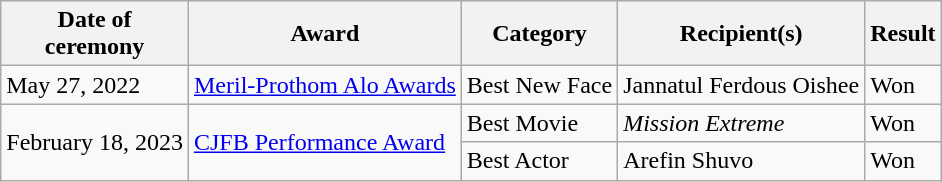<table class="wikitable sortable">
<tr>
<th>Date of<br>ceremony</th>
<th>Award</th>
<th>Category</th>
<th>Recipient(s)</th>
<th>Result</th>
</tr>
<tr>
<td>May 27, 2022</td>
<td><a href='#'>Meril-Prothom Alo Awards</a></td>
<td>Best New Face</td>
<td>Jannatul Ferdous Oishee</td>
<td>Won</td>
</tr>
<tr>
<td rowspan="2">February 18, 2023</td>
<td rowspan="2"><a href='#'>CJFB Performance Award</a></td>
<td>Best Movie</td>
<td><em>Mission Extreme</em></td>
<td>Won</td>
</tr>
<tr>
<td>Best Actor</td>
<td>Arefin Shuvo</td>
<td>Won</td>
</tr>
</table>
